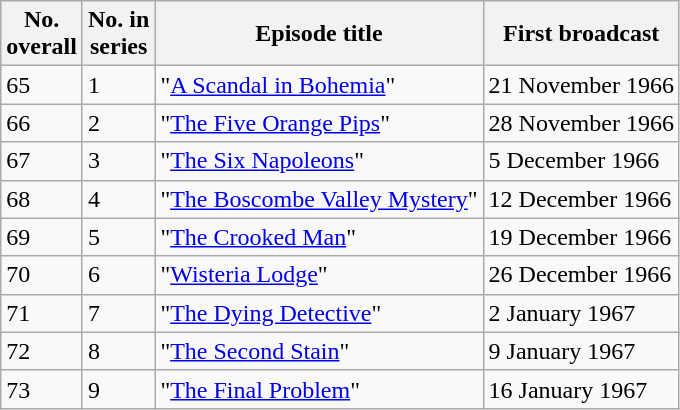<table class="wikitable">
<tr>
<th>No.<br>overall</th>
<th>No. in<br>series</th>
<th>Episode title</th>
<th>First broadcast</th>
</tr>
<tr>
<td>65</td>
<td>1</td>
<td>"<a href='#'>A Scandal in Bohemia</a>"</td>
<td>21 November 1966</td>
</tr>
<tr>
<td>66</td>
<td>2</td>
<td>"<a href='#'>The Five Orange Pips</a>"</td>
<td>28 November 1966</td>
</tr>
<tr>
<td>67</td>
<td>3</td>
<td>"<a href='#'>The Six Napoleons</a>"</td>
<td>5 December 1966</td>
</tr>
<tr>
<td>68</td>
<td>4</td>
<td>"<a href='#'>The Boscombe Valley Mystery</a>"</td>
<td>12 December 1966</td>
</tr>
<tr>
<td>69</td>
<td>5</td>
<td>"<a href='#'>The Crooked Man</a>"</td>
<td>19 December 1966</td>
</tr>
<tr>
<td>70</td>
<td>6</td>
<td>"<a href='#'>Wisteria Lodge</a>"</td>
<td>26 December 1966</td>
</tr>
<tr>
<td>71</td>
<td>7</td>
<td>"<a href='#'>The Dying Detective</a>"</td>
<td>2 January 1967</td>
</tr>
<tr>
<td>72</td>
<td>8</td>
<td>"<a href='#'>The Second Stain</a>"</td>
<td>9 January 1967</td>
</tr>
<tr>
<td>73</td>
<td>9</td>
<td>"<a href='#'>The Final Problem</a>"</td>
<td>16 January 1967</td>
</tr>
</table>
